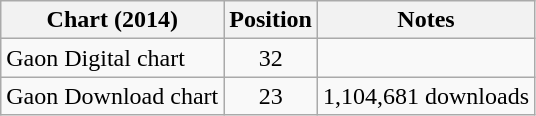<table class="wikitable sortable">
<tr>
<th>Chart (2014)</th>
<th>Position</th>
<th>Notes</th>
</tr>
<tr>
<td>Gaon Digital chart</td>
<td style="text-align:center;">32</td>
<td style="text-align:center;"></td>
</tr>
<tr>
<td>Gaon Download chart</td>
<td style="text-align:center;">23</td>
<td style="text-align:center;">1,104,681 downloads</td>
</tr>
</table>
